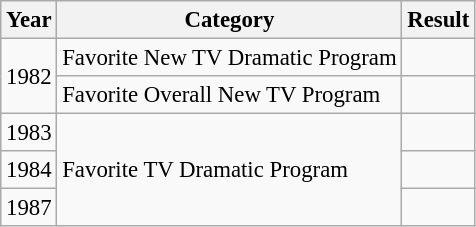<table class="wikitable" style="font-size: 95%">
<tr>
<th>Year</th>
<th>Category</th>
<th>Result</th>
</tr>
<tr>
<td rowspan=2>1982</td>
<td>Favorite New TV Dramatic Program</td>
<td></td>
</tr>
<tr>
<td>Favorite Overall New TV Program</td>
<td></td>
</tr>
<tr>
<td>1983</td>
<td rowspan=3>Favorite TV Dramatic Program</td>
<td></td>
</tr>
<tr>
<td>1984</td>
<td></td>
</tr>
<tr>
<td>1987</td>
<td></td>
</tr>
</table>
